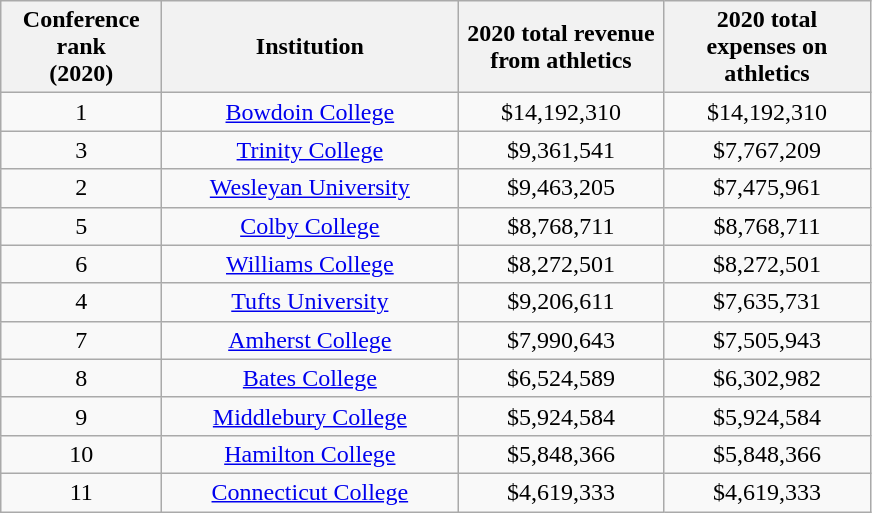<table class="wikitable sortable" style="text-align: center;">
<tr>
<th style="width:100px;">Conference rank<br>(2020)</th>
<th style="width:190px;">Institution</th>
<th style="width:130px;">2020 total revenue from athletics</th>
<th style="width:130px;">2020 total expenses on athletics</th>
</tr>
<tr>
<td>1</td>
<td><a href='#'>Bowdoin College</a></td>
<td>$14,192,310</td>
<td>$14,192,310</td>
</tr>
<tr>
<td>3</td>
<td><a href='#'>Trinity College</a></td>
<td>$9,361,541</td>
<td>$7,767,209</td>
</tr>
<tr>
<td>2</td>
<td><a href='#'>Wesleyan University</a></td>
<td>$9,463,205</td>
<td>$7,475,961</td>
</tr>
<tr>
<td>5</td>
<td><a href='#'>Colby College</a></td>
<td>$8,768,711</td>
<td>$8,768,711</td>
</tr>
<tr>
<td>6</td>
<td><a href='#'>Williams College</a></td>
<td>$8,272,501</td>
<td>$8,272,501</td>
</tr>
<tr>
<td>4</td>
<td><a href='#'>Tufts University</a></td>
<td>$9,206,611</td>
<td>$7,635,731</td>
</tr>
<tr>
<td>7</td>
<td><a href='#'>Amherst College</a></td>
<td>$7,990,643</td>
<td>$7,505,943</td>
</tr>
<tr>
<td>8</td>
<td><a href='#'>Bates College</a></td>
<td>$6,524,589</td>
<td>$6,302,982</td>
</tr>
<tr>
<td>9</td>
<td><a href='#'>Middlebury College</a></td>
<td>$5,924,584</td>
<td>$5,924,584</td>
</tr>
<tr>
<td>10</td>
<td><a href='#'>Hamilton College</a></td>
<td>$5,848,366</td>
<td>$5,848,366</td>
</tr>
<tr>
<td>11</td>
<td><a href='#'>Connecticut College</a></td>
<td>$4,619,333</td>
<td>$4,619,333</td>
</tr>
</table>
